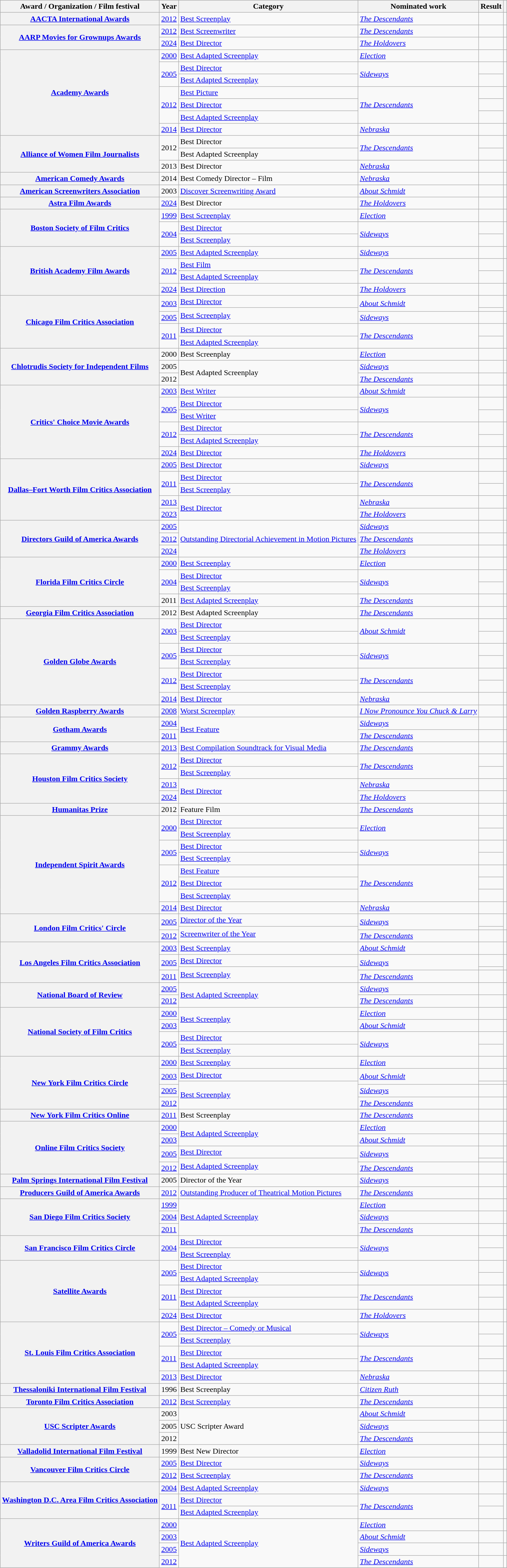<table class="wikitable sortable plainrowheaders">
<tr>
<th scope="col">Award / Organization / Film festival</th>
<th scope="col">Year</th>
<th scope="col">Category</th>
<th scope="col">Nominated work</th>
<th scope="col">Result</th>
<th scope="col" class="unsortable"></th>
</tr>
<tr>
<th scope="row"><a href='#'>AACTA International Awards</a></th>
<td style="text-align:center;"><a href='#'>2012</a></td>
<td><a href='#'>Best Screenplay</a></td>
<td><em><a href='#'>The Descendants</a></em></td>
<td></td>
<td style="text-align:center;"></td>
</tr>
<tr>
<th scope="row" rowspan="2"><a href='#'>AARP Movies for Grownups Awards</a></th>
<td style="text-align:center;"><a href='#'>2012</a></td>
<td><a href='#'>Best Screenwriter</a></td>
<td><em><a href='#'>The Descendants</a></em></td>
<td></td>
<td style="text-align:center;"></td>
</tr>
<tr>
<td style="text-align:center;"><a href='#'>2024</a></td>
<td><a href='#'>Best Director</a></td>
<td><em><a href='#'>The Holdovers</a></em></td>
<td></td>
<td style="text-align:center;"></td>
</tr>
<tr>
<th scope="row" rowspan="7"><a href='#'>Academy Awards</a></th>
<td style="text-align:center;"><a href='#'>2000</a></td>
<td><a href='#'>Best Adapted Screenplay</a></td>
<td><em><a href='#'>Election</a></em></td>
<td></td>
<td style="text-align:center;"></td>
</tr>
<tr>
<td style="text-align:center;", rowspan="2"><a href='#'>2005</a></td>
<td><a href='#'>Best Director</a></td>
<td rowspan="2"><em><a href='#'>Sideways</a></em></td>
<td></td>
<td rowspan="2" style="text-align:center;"></td>
</tr>
<tr>
<td><a href='#'>Best Adapted Screenplay</a></td>
<td></td>
</tr>
<tr>
<td style="text-align:center;", rowspan="3"><a href='#'>2012</a></td>
<td><a href='#'>Best Picture</a></td>
<td rowspan="3"><em><a href='#'>The Descendants</a></em></td>
<td></td>
<td rowspan="3" style="text-align:center;"></td>
</tr>
<tr>
<td><a href='#'>Best Director</a></td>
<td></td>
</tr>
<tr>
<td><a href='#'>Best Adapted Screenplay</a></td>
<td></td>
</tr>
<tr>
<td style="text-align:center;"><a href='#'>2014</a></td>
<td><a href='#'>Best Director</a></td>
<td><em><a href='#'>Nebraska</a></em></td>
<td></td>
<td style="text-align:center;"></td>
</tr>
<tr>
<th scope="row" rowspan="3"><a href='#'>Alliance of Women Film Journalists</a></th>
<td style="text-align:center;" rowspan="2">2012</td>
<td>Best Director</td>
<td rowspan="2"><em><a href='#'>The Descendants</a></em></td>
<td></td>
<td rowspan="2" style="text-align:center;"></td>
</tr>
<tr>
<td>Best Adapted Screenplay</td>
<td></td>
</tr>
<tr>
<td style="text-align:center;">2013</td>
<td>Best Director</td>
<td><em><a href='#'>Nebraska</a></em></td>
<td></td>
<td style="text-align:center;"></td>
</tr>
<tr>
<th scope="row"><a href='#'>American Comedy Awards</a></th>
<td style="text-align:center;">2014</td>
<td>Best Comedy Director – Film</td>
<td><em><a href='#'>Nebraska</a></em></td>
<td></td>
<td style="text-align:center;"></td>
</tr>
<tr>
<th scope="row"><a href='#'>American Screenwriters Association</a></th>
<td style="text-align:center;">2003</td>
<td><a href='#'>Discover Screenwriting Award</a></td>
<td><em><a href='#'>About Schmidt</a></em></td>
<td></td>
<td style="text-align:center;"></td>
</tr>
<tr>
<th scope="row"><a href='#'>Astra Film Awards</a></th>
<td style="text-align:center;"><a href='#'>2024</a></td>
<td>Best Director</td>
<td><em><a href='#'>The Holdovers</a></em></td>
<td></td>
<td style="text-align:center;"></td>
</tr>
<tr>
<th scope="row" rowspan="3"><a href='#'>Boston Society of Film Critics</a></th>
<td style="text-align:center;"><a href='#'>1999</a></td>
<td><a href='#'>Best Screenplay</a></td>
<td><em><a href='#'>Election</a></em></td>
<td></td>
<td style="text-align:center;"></td>
</tr>
<tr>
<td style="text-align:center;", rowspan="2"><a href='#'>2004</a></td>
<td><a href='#'>Best Director</a></td>
<td rowspan="2"><em><a href='#'>Sideways</a></em></td>
<td></td>
<td rowspan="2" style="text-align:center;"></td>
</tr>
<tr>
<td><a href='#'>Best Screenplay</a></td>
<td></td>
</tr>
<tr>
<th scope="row" rowspan="4"><a href='#'>British Academy Film Awards</a></th>
<td style="text-align:center;"><a href='#'>2005</a></td>
<td><a href='#'>Best Adapted Screenplay</a></td>
<td><em><a href='#'>Sideways</a></em></td>
<td></td>
<td style="text-align:center;"></td>
</tr>
<tr>
<td style="text-align:center;", rowspan="2"><a href='#'>2012</a></td>
<td><a href='#'>Best Film</a></td>
<td rowspan="2"><em><a href='#'>The Descendants</a></em></td>
<td></td>
<td rowspan="2" style="text-align:center;"></td>
</tr>
<tr>
<td><a href='#'>Best Adapted Screenplay</a></td>
<td></td>
</tr>
<tr>
<td style="text-align:center;"><a href='#'>2024</a></td>
<td><a href='#'>Best Direction</a></td>
<td><em><a href='#'>The Holdovers</a></em></td>
<td></td>
<td style="text-align:center;"></td>
</tr>
<tr>
<th scope="row" rowspan="5"><a href='#'>Chicago Film Critics Association</a></th>
<td style="text-align:center;", rowspan="2"><a href='#'>2003</a></td>
<td><a href='#'>Best Director</a></td>
<td rowspan="2"><em><a href='#'>About Schmidt</a></em></td>
<td></td>
<td rowspan="2" style="text-align:center;"></td>
</tr>
<tr>
<td rowspan="2"><a href='#'>Best Screenplay</a></td>
<td></td>
</tr>
<tr>
<td style="text-align:center;"><a href='#'>2005</a></td>
<td><em><a href='#'>Sideways</a></em></td>
<td></td>
<td style="text-align:center;"></td>
</tr>
<tr>
<td style="text-align:center;" rowspan="2"><a href='#'>2011</a></td>
<td><a href='#'>Best Director</a></td>
<td rowspan="2"><em><a href='#'>The Descendants</a></em></td>
<td></td>
<td rowspan="2" style="text-align:center;"></td>
</tr>
<tr>
<td><a href='#'>Best Adapted Screenplay</a></td>
<td></td>
</tr>
<tr>
<th scope="row" rowspan="3"><a href='#'>Chlotrudis Society for Independent Films</a></th>
<td style="text-align:center;">2000</td>
<td>Best Screenplay</td>
<td><em><a href='#'>Election</a></em></td>
<td></td>
<td style="text-align:center;"></td>
</tr>
<tr>
<td style="text-align:center;">2005</td>
<td rowspan="2">Best Adapted Screenplay</td>
<td><em><a href='#'>Sideways</a></em></td>
<td></td>
<td style="text-align:center;"></td>
</tr>
<tr>
<td style="text-align:center;">2012</td>
<td><em><a href='#'>The Descendants</a></em></td>
<td></td>
<td style="text-align:center;"></td>
</tr>
<tr>
<th scope="row" rowspan="6"><a href='#'>Critics' Choice Movie Awards</a></th>
<td style="text-align:center;"><a href='#'>2003</a></td>
<td><a href='#'>Best Writer</a></td>
<td><em><a href='#'>About Schmidt</a></em></td>
<td></td>
<td style="text-align:center;"></td>
</tr>
<tr>
<td style="text-align:center;" rowspan="2"><a href='#'>2005</a></td>
<td><a href='#'>Best Director</a></td>
<td rowspan="2"><em><a href='#'>Sideways</a></em></td>
<td></td>
<td rowspan="2" style="text-align:center;"></td>
</tr>
<tr>
<td><a href='#'>Best Writer</a></td>
<td></td>
</tr>
<tr>
<td style="text-align:center;" rowspan="2"><a href='#'>2012</a></td>
<td><a href='#'>Best Director</a></td>
<td rowspan="2"><em><a href='#'>The Descendants</a></em></td>
<td></td>
<td rowspan="2" style="text-align:center;"></td>
</tr>
<tr>
<td><a href='#'>Best Adapted Screenplay</a></td>
<td></td>
</tr>
<tr>
<td style="text-align:center;"><a href='#'>2024</a></td>
<td><a href='#'>Best Director</a></td>
<td><em><a href='#'>The Holdovers</a></em></td>
<td></td>
<td style="text-align:center;"></td>
</tr>
<tr>
<th scope="row" rowspan="5"><a href='#'>Dallas–Fort Worth Film Critics Association</a></th>
<td style="text-align:center;"><a href='#'>2005</a></td>
<td><a href='#'>Best Director</a></td>
<td><em><a href='#'>Sideways</a></em></td>
<td></td>
<td style="text-align:center;"></td>
</tr>
<tr>
<td style="text-align:center;" rowspan="2"><a href='#'>2011</a></td>
<td><a href='#'>Best Director</a></td>
<td rowspan="2"><em><a href='#'>The Descendants</a></em></td>
<td></td>
<td rowspan="2" style="text-align:center;"></td>
</tr>
<tr>
<td><a href='#'>Best Screenplay</a></td>
<td></td>
</tr>
<tr>
<td style="text-align:center;"><a href='#'>2013</a></td>
<td rowspan="2"><a href='#'>Best Director</a></td>
<td><em><a href='#'>Nebraska</a></em></td>
<td></td>
<td style="text-align:center;"></td>
</tr>
<tr>
<td style="text-align:center;"><a href='#'>2023</a></td>
<td><em><a href='#'>The Holdovers</a></em></td>
<td></td>
<td style="text-align:center;"></td>
</tr>
<tr>
<th scope="row" rowspan="3"><a href='#'>Directors Guild of America Awards</a></th>
<td style="text-align:center;"><a href='#'>2005</a></td>
<td rowspan="3"><a href='#'>Outstanding Directorial Achievement in Motion Pictures</a></td>
<td><em><a href='#'>Sideways</a></em></td>
<td></td>
<td style="text-align:center;"></td>
</tr>
<tr>
<td style="text-align:center;"><a href='#'>2012</a></td>
<td><em><a href='#'>The Descendants</a></em></td>
<td></td>
<td style="text-align:center;"></td>
</tr>
<tr>
<td style="text-align:center;"><a href='#'>2024</a></td>
<td><em><a href='#'>The Holdovers</a></em></td>
<td></td>
<td style="text-align:center;"></td>
</tr>
<tr>
<th scope="row" rowspan="4"><a href='#'>Florida Film Critics Circle</a></th>
<td style="text-align:center;"><a href='#'>2000</a></td>
<td><a href='#'>Best Screenplay</a></td>
<td><em><a href='#'>Election</a></em></td>
<td></td>
<td style="text-align:center;"></td>
</tr>
<tr>
<td style="text-align:center;", rowspan="2"><a href='#'>2004</a></td>
<td><a href='#'>Best Director</a></td>
<td rowspan="2"><em><a href='#'>Sideways</a></em></td>
<td></td>
<td rowspan="2" style="text-align:center;"></td>
</tr>
<tr>
<td><a href='#'>Best Screenplay</a></td>
<td></td>
</tr>
<tr>
<td style="text-align:center;">2011</td>
<td><a href='#'>Best Adapted Screenplay</a></td>
<td><em><a href='#'>The Descendants</a></em></td>
<td></td>
<td style="text-align:center;"></td>
</tr>
<tr>
<th scope="row"><a href='#'>Georgia Film Critics Association</a></th>
<td style="text-align:center;">2012</td>
<td>Best Adapted Screenplay</td>
<td><em><a href='#'>The Descendants</a></em></td>
<td></td>
<td style="text-align:center;"></td>
</tr>
<tr>
<th scope="row" rowspan="7"><a href='#'>Golden Globe Awards</a></th>
<td style="text-align:center;", rowspan="2"><a href='#'>2003</a></td>
<td><a href='#'>Best Director</a></td>
<td rowspan="2"><em><a href='#'>About Schmidt</a></em></td>
<td></td>
<td rowspan="2" style="text-align:center;"></td>
</tr>
<tr>
<td><a href='#'>Best Screenplay</a></td>
<td></td>
</tr>
<tr>
<td style="text-align:center;", rowspan="2"><a href='#'>2005</a></td>
<td><a href='#'>Best Director</a></td>
<td rowspan="2"><em><a href='#'>Sideways</a></em></td>
<td></td>
<td rowspan="2" style="text-align:center;"></td>
</tr>
<tr>
<td><a href='#'>Best Screenplay</a></td>
<td></td>
</tr>
<tr>
<td style="text-align:center;", rowspan="2"><a href='#'>2012</a></td>
<td><a href='#'>Best Director</a></td>
<td rowspan="2"><em><a href='#'>The Descendants</a></em></td>
<td></td>
<td rowspan="2" style="text-align:center;"></td>
</tr>
<tr>
<td><a href='#'>Best Screenplay</a></td>
<td></td>
</tr>
<tr>
<td style="text-align:center;"><a href='#'>2014</a></td>
<td><a href='#'>Best Director</a></td>
<td><em><a href='#'>Nebraska</a></em></td>
<td></td>
<td style="text-align:center;"></td>
</tr>
<tr>
<th scope="row"><a href='#'>Golden Raspberry Awards</a></th>
<td style="text-align:center;"><a href='#'>2008</a></td>
<td><a href='#'>Worst Screenplay</a></td>
<td><em><a href='#'>I Now Pronounce You Chuck & Larry</a></em></td>
<td></td>
<td style="text-align:center;"></td>
</tr>
<tr>
<th scope="row" rowspan="2"><a href='#'>Gotham Awards</a></th>
<td style="text-align:center;"><a href='#'>2004</a></td>
<td rowspan="2"><a href='#'>Best Feature</a></td>
<td><em><a href='#'>Sideways</a></em></td>
<td></td>
<td style="text-align:center;"></td>
</tr>
<tr>
<td style="text-align:center;"><a href='#'>2011</a></td>
<td><em><a href='#'>The Descendants</a></em></td>
<td></td>
<td style="text-align:center;"></td>
</tr>
<tr>
<th scope="row"><a href='#'>Grammy Awards</a></th>
<td style="text-align:center;"><a href='#'>2013</a></td>
<td><a href='#'>Best Compilation Soundtrack for Visual Media</a></td>
<td><em><a href='#'>The Descendants</a></em></td>
<td></td>
<td style="text-align:center;"></td>
</tr>
<tr>
<th scope="row" rowspan="4"><a href='#'>Houston Film Critics Society</a></th>
<td style="text-align:center;" rowspan="2"><a href='#'>2012</a></td>
<td><a href='#'>Best Director</a></td>
<td rowspan="2"><em><a href='#'>The Descendants</a></em></td>
<td></td>
<td rowspan="2" style="text-align:center;"></td>
</tr>
<tr>
<td><a href='#'>Best Screenplay</a></td>
<td></td>
</tr>
<tr>
<td style="text-align:center;"><a href='#'>2013</a></td>
<td rowspan="2"><a href='#'>Best Director</a></td>
<td><em><a href='#'>Nebraska</a></em></td>
<td></td>
<td style="text-align:center;"></td>
</tr>
<tr>
<td style="text-align:center;"><a href='#'>2024</a></td>
<td><em><a href='#'>The Holdovers</a></em></td>
<td></td>
<td style="text-align:center;"></td>
</tr>
<tr>
<th scope="row"><a href='#'>Humanitas Prize</a></th>
<td style="text-align:center;">2012</td>
<td>Feature Film</td>
<td><em><a href='#'>The Descendants</a></em></td>
<td></td>
<td style="text-align:center;"></td>
</tr>
<tr>
<th scope="row" rowspan="8"><a href='#'>Independent Spirit Awards</a></th>
<td style="text-align:center;", rowspan="2"><a href='#'>2000</a></td>
<td><a href='#'>Best Director</a></td>
<td rowspan="2"><em><a href='#'>Election</a></em></td>
<td></td>
<td rowspan="2" style="text-align:center;"></td>
</tr>
<tr>
<td><a href='#'>Best Screenplay</a></td>
<td></td>
</tr>
<tr>
<td style="text-align:center;", rowspan="2"><a href='#'>2005</a></td>
<td><a href='#'>Best Director</a></td>
<td rowspan="2"><em><a href='#'>Sideways</a></em></td>
<td></td>
<td rowspan="2" style="text-align:center;"></td>
</tr>
<tr>
<td><a href='#'>Best Screenplay</a></td>
<td></td>
</tr>
<tr>
<td style="text-align:center;", rowspan="3"><a href='#'>2012</a></td>
<td><a href='#'>Best Feature</a></td>
<td rowspan="3"><em><a href='#'>The Descendants</a></em></td>
<td></td>
<td rowspan="3" style="text-align:center;"></td>
</tr>
<tr>
<td><a href='#'>Best Director</a></td>
<td></td>
</tr>
<tr>
<td><a href='#'>Best Screenplay</a></td>
<td></td>
</tr>
<tr>
<td style="text-align:center;"><a href='#'>2014</a></td>
<td><a href='#'>Best Director</a></td>
<td><em><a href='#'>Nebraska</a></em></td>
<td></td>
<td style="text-align:center;"></td>
</tr>
<tr>
<th scope="row" rowspan="3"><a href='#'>London Film Critics' Circle</a></th>
<td style="text-align:center;", rowspan="2"><a href='#'>2005</a></td>
<td><a href='#'>Director of the Year</a></td>
<td rowspan="2"><em><a href='#'>Sideways</a></em></td>
<td></td>
<td rowspan="2" style="text-align:center;"></td>
</tr>
<tr>
<td rowspan="2"><a href='#'>Screenwriter of the Year</a></td>
<td></td>
</tr>
<tr>
<td style="text-align:center;"><a href='#'>2012</a></td>
<td><em><a href='#'>The Descendants</a></em></td>
<td></td>
<td style="text-align:center;"></td>
</tr>
<tr>
<th scope="row" rowspan="4"><a href='#'>Los Angeles Film Critics Association</a></th>
<td style="text-align:center;"><a href='#'>2003</a></td>
<td><a href='#'>Best Screenplay</a></td>
<td><em><a href='#'>About Schmidt</a></em></td>
<td></td>
<td style="text-align:center;"></td>
</tr>
<tr>
<td style="text-align:center;", rowspan="2"><a href='#'>2005</a></td>
<td><a href='#'>Best Director</a></td>
<td rowspan="2"><em><a href='#'>Sideways</a></em></td>
<td></td>
<td rowspan="2" style="text-align:center;"></td>
</tr>
<tr>
<td rowspan="2"><a href='#'>Best Screenplay</a></td>
<td></td>
</tr>
<tr>
<td style="text-align:center;"><a href='#'>2011</a></td>
<td><em><a href='#'>The Descendants</a></em></td>
<td></td>
<td style="text-align:center;"></td>
</tr>
<tr>
<th scope="row" rowspan="2"><a href='#'>National Board of Review</a></th>
<td style="text-align:center;"><a href='#'>2005</a></td>
<td rowspan="2"><a href='#'>Best Adapted Screenplay</a></td>
<td><em><a href='#'>Sideways</a></em></td>
<td></td>
<td style="text-align:center;"></td>
</tr>
<tr>
<td style="text-align:center;"><a href='#'>2012</a></td>
<td><em><a href='#'>The Descendants</a></em></td>
<td></td>
<td style="text-align:center;"></td>
</tr>
<tr>
<th scope="row" rowspan="4"><a href='#'>National Society of Film Critics</a></th>
<td style="text-align:center;"><a href='#'>2000</a></td>
<td rowspan="2"><a href='#'>Best Screenplay</a></td>
<td><em><a href='#'>Election</a></em></td>
<td></td>
<td style="text-align:center;"></td>
</tr>
<tr>
<td style="text-align:center;"><a href='#'>2003</a></td>
<td><em><a href='#'>About Schmidt</a></em></td>
<td></td>
<td style="text-align:center;"></td>
</tr>
<tr>
<td style="text-align:center;", rowspan="2"><a href='#'>2005</a></td>
<td><a href='#'>Best Director</a></td>
<td rowspan="2"><em><a href='#'>Sideways</a></em></td>
<td></td>
<td rowspan="2" style="text-align:center;"></td>
</tr>
<tr>
<td><a href='#'>Best Screenplay</a></td>
<td></td>
</tr>
<tr>
<th scope="row" rowspan="5"><a href='#'>New York Film Critics Circle</a></th>
<td style="text-align:center;"><a href='#'>2000</a></td>
<td><a href='#'>Best Screenplay</a></td>
<td><em><a href='#'>Election</a></em></td>
<td></td>
<td style="text-align:center;"></td>
</tr>
<tr>
<td style="text-align:center;", rowspan="2"><a href='#'>2003</a></td>
<td><a href='#'>Best Director</a></td>
<td rowspan="2"><em><a href='#'>About Schmidt</a></em></td>
<td></td>
<td style="text-align:center;"></td>
</tr>
<tr>
<td rowspan="3"><a href='#'>Best Screenplay</a></td>
<td></td>
<td style="text-align:center;"></td>
</tr>
<tr>
<td style="text-align:center;"><a href='#'>2005</a></td>
<td><em><a href='#'>Sideways</a></em></td>
<td></td>
<td style="text-align:center;"></td>
</tr>
<tr>
<td style="text-align:center;"><a href='#'>2012</a></td>
<td><em><a href='#'>The Descendants</a></em></td>
<td></td>
<td style="text-align:center;"></td>
</tr>
<tr>
<th scope="row"><a href='#'>New York Film Critics Online</a></th>
<td style="text-align:center;"><a href='#'>2011</a></td>
<td>Best Screenplay</td>
<td><em><a href='#'>The Descendants</a></em></td>
<td></td>
<td style="text-align:center;"></td>
</tr>
<tr>
<th scope="row" rowspan="5"><a href='#'>Online Film Critics Society</a></th>
<td style="text-align:center;"><a href='#'>2000</a></td>
<td rowspan="2"><a href='#'>Best Adapted Screenplay</a></td>
<td><em><a href='#'>Election</a></em></td>
<td></td>
<td style="text-align:center;"></td>
</tr>
<tr>
<td style="text-align:center;"><a href='#'>2003</a></td>
<td><em><a href='#'>About Schmidt</a></em></td>
<td></td>
<td style="text-align:center;"></td>
</tr>
<tr>
<td style="text-align:center;", rowspan="2"><a href='#'>2005</a></td>
<td><a href='#'>Best Director</a></td>
<td rowspan="2"><em><a href='#'>Sideways</a></em></td>
<td></td>
<td rowspan="2" style="text-align:center;"></td>
</tr>
<tr>
<td rowspan="2"><a href='#'>Best Adapted Screenplay</a></td>
<td></td>
</tr>
<tr>
<td style="text-align:center;"><a href='#'>2012</a></td>
<td><em><a href='#'>The Descendants</a></em></td>
<td></td>
<td style="text-align:center;"></td>
</tr>
<tr>
<th scope="row"><a href='#'>Palm Springs International Film Festival</a></th>
<td style="text-align:center;">2005</td>
<td>Director of the Year</td>
<td><em><a href='#'>Sideways</a></em></td>
<td></td>
<td style="text-align:center;"></td>
</tr>
<tr>
<th scope="row"><a href='#'>Producers Guild of America Awards</a></th>
<td style="text-align:center;"><a href='#'>2012</a></td>
<td><a href='#'>Outstanding Producer of Theatrical Motion Pictures</a></td>
<td><em><a href='#'>The Descendants</a></em></td>
<td></td>
<td style="text-align:center;"></td>
</tr>
<tr>
<th scope="row" rowspan="3"><a href='#'>San Diego Film Critics Society</a></th>
<td style="text-align:center;"><a href='#'>1999</a></td>
<td rowspan="3"><a href='#'>Best Adapted Screenplay</a></td>
<td><em><a href='#'>Election</a></em></td>
<td></td>
<td style="text-align:center;"></td>
</tr>
<tr>
<td style="text-align:center;"><a href='#'>2004</a></td>
<td><em><a href='#'>Sideways</a></em></td>
<td></td>
<td style="text-align:center;"></td>
</tr>
<tr>
<td style="text-align:center;"><a href='#'>2011</a></td>
<td><em><a href='#'>The Descendants</a></em></td>
<td></td>
<td style="text-align:center;"></td>
</tr>
<tr>
<th scope="row" rowspan="2"><a href='#'>San Francisco Film Critics Circle</a></th>
<td style="text-align:center;" rowspan="2"><a href='#'>2004</a></td>
<td><a href='#'>Best Director</a></td>
<td rowspan="2"><em><a href='#'>Sideways</a></em></td>
<td></td>
<td style="text-align:center;" rowspan="2"></td>
</tr>
<tr>
<td><a href='#'>Best Screenplay</a></td>
<td></td>
</tr>
<tr>
<th scope="row" rowspan="5"><a href='#'>Satellite Awards</a></th>
<td style="text-align:center;" rowspan="2"><a href='#'>2005</a></td>
<td><a href='#'>Best Director</a></td>
<td rowspan="2"><em><a href='#'>Sideways</a></em></td>
<td></td>
<td rowspan="2" style="text-align:center;"></td>
</tr>
<tr>
<td><a href='#'>Best Adapted Screenplay</a></td>
<td></td>
</tr>
<tr>
<td style="text-align:center;" rowspan="2"><a href='#'>2011</a></td>
<td><a href='#'>Best Director</a></td>
<td rowspan="2"><em><a href='#'>The Descendants</a></em></td>
<td></td>
<td rowspan="2" style="text-align:center;"></td>
</tr>
<tr>
<td><a href='#'>Best Adapted Screenplay</a></td>
<td></td>
</tr>
<tr>
<td style="text-align:center;"><a href='#'>2024</a></td>
<td><a href='#'>Best Director</a></td>
<td><em><a href='#'>The Holdovers</a></em></td>
<td></td>
<td style="text-align:center;"></td>
</tr>
<tr>
<th scope="row" rowspan="5"><a href='#'>St. Louis Film Critics Association</a></th>
<td style="text-align:center;", rowspan="2"><a href='#'>2005</a></td>
<td><a href='#'>Best Director – Comedy or Musical</a></td>
<td rowspan="2"><em><a href='#'>Sideways</a></em></td>
<td></td>
<td rowspan="2" style="text-align:center;"></td>
</tr>
<tr>
<td><a href='#'>Best Screenplay</a></td>
<td></td>
</tr>
<tr>
<td style="text-align:center;" rowspan="2"><a href='#'>2011</a></td>
<td><a href='#'>Best Director</a></td>
<td rowspan="2"><em><a href='#'>The Descendants</a></em></td>
<td></td>
<td rowspan="2" style="text-align:center;"></td>
</tr>
<tr>
<td><a href='#'>Best Adapted Screenplay</a></td>
<td></td>
</tr>
<tr>
<td style="text-align:center;"><a href='#'>2013</a></td>
<td><a href='#'>Best Director</a></td>
<td><em><a href='#'>Nebraska</a></em></td>
<td></td>
<td style="text-align:center;"></td>
</tr>
<tr>
<th scope="row"><a href='#'>Thessaloniki International Film Festival</a></th>
<td style="text-align:center;">1996</td>
<td>Best Screenplay</td>
<td><em><a href='#'>Citizen Ruth</a></em></td>
<td></td>
<td style="text-align:center;"></td>
</tr>
<tr>
<th scope="row"><a href='#'>Toronto Film Critics Association</a></th>
<td style="text-align:center;"><a href='#'>2012</a></td>
<td><a href='#'>Best Screenplay</a></td>
<td><em><a href='#'>The Descendants</a></em></td>
<td></td>
<td style="text-align:center;"></td>
</tr>
<tr>
<th scope="row" rowspan="3"><a href='#'>USC Scripter Awards</a></th>
<td style="text-align:center;">2003</td>
<td rowspan="3">USC Scripter Award</td>
<td><em><a href='#'>About Schmidt</a></em></td>
<td></td>
<td style="text-align:center;"></td>
</tr>
<tr>
<td style="text-align:center;">2005</td>
<td><em><a href='#'>Sideways</a></em></td>
<td></td>
<td style="text-align:center;"></td>
</tr>
<tr>
<td style="text-align:center;">2012</td>
<td><em><a href='#'>The Descendants</a></em></td>
<td></td>
<td style="text-align:center;"></td>
</tr>
<tr>
<th scope="row"><a href='#'>Valladolid International Film Festival</a></th>
<td style="text-align:center;">1999</td>
<td>Best New Director</td>
<td><em><a href='#'>Election</a></em></td>
<td></td>
<td style="text-align:center;"></td>
</tr>
<tr>
<th scope="row" rowspan="2"><a href='#'>Vancouver Film Critics Circle</a></th>
<td style="text-align:center;"><a href='#'>2005</a></td>
<td><a href='#'>Best Director</a></td>
<td><em><a href='#'>Sideways</a></em></td>
<td></td>
<td style="text-align:center;"></td>
</tr>
<tr>
<td style="text-align:center;"><a href='#'>2012</a></td>
<td><a href='#'>Best Screenplay</a></td>
<td><em><a href='#'>The Descendants</a></em></td>
<td></td>
<td style="text-align:center;"></td>
</tr>
<tr>
<th scope="row" rowspan="3"><a href='#'>Washington D.C. Area Film Critics Association</a></th>
<td style="text-align:center;"><a href='#'>2004</a></td>
<td><a href='#'>Best Adapted Screenplay</a></td>
<td><em><a href='#'>Sideways</a></em></td>
<td></td>
<td style="text-align:center;"></td>
</tr>
<tr>
<td style="text-align:center;" rowspan="2"><a href='#'>2011</a></td>
<td><a href='#'>Best Director</a></td>
<td rowspan="2"><em><a href='#'>The Descendants</a></em></td>
<td></td>
<td rowspan="2" style="text-align:center;"></td>
</tr>
<tr>
<td><a href='#'>Best Adapted Screenplay</a></td>
<td></td>
</tr>
<tr>
<th scope="row" rowspan="4"><a href='#'>Writers Guild of America Awards</a></th>
<td style="text-align:center;"><a href='#'>2000</a></td>
<td rowspan="4"><a href='#'>Best Adapted Screenplay</a></td>
<td><em><a href='#'>Election</a></em></td>
<td></td>
<td style="text-align:center;"></td>
</tr>
<tr>
<td style="text-align:center;"><a href='#'>2003</a></td>
<td><em><a href='#'>About Schmidt</a></em></td>
<td></td>
<td style="text-align:center;"></td>
</tr>
<tr>
<td style="text-align:center;"><a href='#'>2005</a></td>
<td><em><a href='#'>Sideways</a></em></td>
<td></td>
<td style="text-align:center;"></td>
</tr>
<tr>
<td style="text-align:center;"><a href='#'>2012</a></td>
<td><em><a href='#'>The Descendants</a></em></td>
<td></td>
<td style="text-align:center;"></td>
</tr>
</table>
